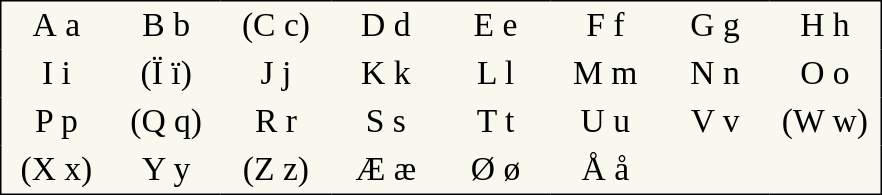<table style="font-family:Arial Unicode MS; font-size:1.4em; border-color:#000000; border-width:1px; border-style:solid; border-collapse:collapse; background-color:#F8F8EF">
<tr>
<td style="width:3em; text-align:center; padding: 3px;">А а</td>
<td style="width:3em; text-align:center; padding: 3px;">B b</td>
<td style="width:3em; text-align:center; padding: 3px;">(C c)</td>
<td style="width:3em; text-align:center; padding: 3px;">D d</td>
<td style="width:3em; text-align:center; padding: 3px;">E e</td>
<td style="width:3em; text-align:center; padding: 3px;">F f</td>
<td style="width:3em; text-align:center; padding: 3px;">G g</td>
<td style="width:3em; text-align:center; padding: 3px;">H h</td>
</tr>
<tr>
<td style="width:3em; text-align:center; padding: 3px;">I i</td>
<td style="width:3em; text-align:center; padding: 3px;">(Ï ï)</td>
<td style="width:3em; text-align:center; padding: 3px;">J j</td>
<td style="width:3em; text-align:center; padding: 3px;">K k</td>
<td style="width:3em; text-align:center; padding: 3px;">L l</td>
<td style="width:3em; text-align:center; padding: 3px;">M m</td>
<td style="width:3em; text-align:center; padding: 3px;">N n</td>
<td style="width:3em; text-align:center; padding: 3px;">O o</td>
</tr>
<tr>
<td style="width:3em; text-align:center; padding: 3px;">P p</td>
<td style="width:3em; text-align:center; padding: 3px;">(Q q)</td>
<td style="width:3em; text-align:center; padding: 3px;">R r</td>
<td style="width:3em; text-align:center; padding: 3px;">S s</td>
<td style="width:3em; text-align:center; padding: 3px;">T t</td>
<td style="width:3em; text-align:center; padding: 3px;">U u</td>
<td style="width:3em; text-align:center; padding: 3px;">V v</td>
<td style="width:3em; text-align:center; padding: 3px;">(W w)</td>
</tr>
<tr>
<td style="width:3em; text-align:center; padding: 3px;">(X x)</td>
<td style="width:3em; text-align:center; padding: 3px;">Y y</td>
<td style="width:3em; text-align:center; padding: 3px;">(Z z)</td>
<td style="width:3em; text-align:center; padding: 3px;">Æ æ</td>
<td style="width:3em; text-align:center; padding: 3px;">Ø ø</td>
<td style="width:3em; text-align:center; padding: 3px;">Å å</td>
<td></td>
<td></td>
</tr>
</table>
